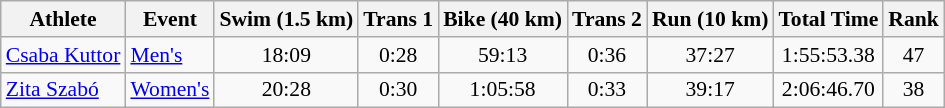<table class="wikitable" style="font-size:90%">
<tr>
<th>Athlete</th>
<th>Event</th>
<th>Swim (1.5 km)</th>
<th>Trans 1</th>
<th>Bike (40 km)</th>
<th>Trans 2</th>
<th>Run (10 km)</th>
<th>Total Time</th>
<th>Rank</th>
</tr>
<tr align=center>
<td align=left><a href='#'>Csaba Kuttor</a></td>
<td align=left><a href='#'>Men's</a></td>
<td>18:09</td>
<td>0:28</td>
<td>59:13</td>
<td>0:36</td>
<td>37:27</td>
<td>1:55:53.38</td>
<td>47</td>
</tr>
<tr align=center>
<td align=left><a href='#'>Zita Szabó</a></td>
<td align=left><a href='#'>Women's</a></td>
<td>20:28</td>
<td>0:30</td>
<td>1:05:58</td>
<td>0:33</td>
<td>39:17</td>
<td>2:06:46.70</td>
<td>38</td>
</tr>
</table>
